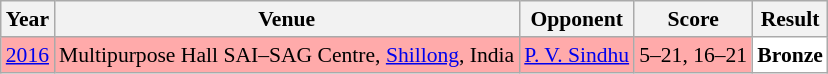<table class="sortable wikitable" style="font-size: 90%;">
<tr>
<th>Year</th>
<th>Venue</th>
<th>Opponent</th>
<th>Score</th>
<th>Result</th>
</tr>
<tr style="background:#FFAAAA">
<td align="center"><a href='#'>2016</a></td>
<td align="left">Multipurpose Hall SAI–SAG Centre, <a href='#'>Shillong</a>, India</td>
<td align="left"> <a href='#'>P. V. Sindhu</a></td>
<td align="left">5–21, 16–21</td>
<td style="text-align:left; background:white"> <strong>Bronze</strong></td>
</tr>
</table>
